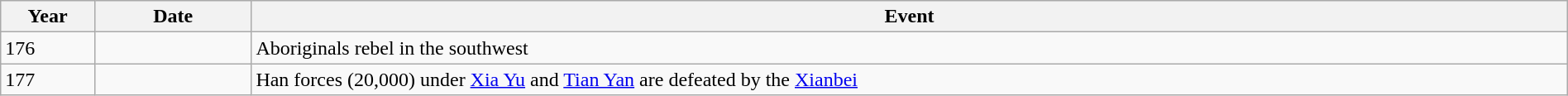<table class="wikitable" style="width:100%;">
<tr>
<th style="width:6%">Year</th>
<th style="width:10%">Date</th>
<th>Event</th>
</tr>
<tr>
<td>176</td>
<td></td>
<td>Aboriginals rebel in the southwest</td>
</tr>
<tr>
<td>177</td>
<td></td>
<td>Han forces (20,000) under <a href='#'>Xia Yu</a> and <a href='#'>Tian Yan</a> are defeated by the <a href='#'>Xianbei</a></td>
</tr>
</table>
